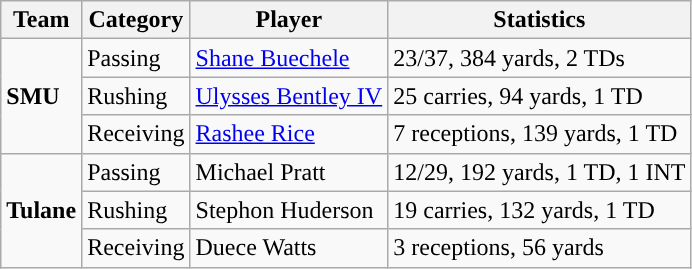<table class="wikitable" style="float: left;">
<tr>
<th>Team</th>
<th>Category</th>
<th>Player</th>
<th>Statistics</th>
</tr>
<tr>
<td rowspan=3><strong>SMU</strong></td>
<td>Passing</td>
<td><a href='#'>Shane Buechele</a></td>
<td>23/37, 384 yards, 2 TDs</td>
</tr>
<tr>
<td>Rushing</td>
<td><a href='#'>Ulysses Bentley IV</a></td>
<td>25 carries, 94 yards, 1 TD</td>
</tr>
<tr>
<td>Receiving</td>
<td><a href='#'>Rashee Rice</a></td>
<td>7 receptions, 139 yards, 1 TD</td>
</tr>
<tr>
<td rowspan=3><strong>Tulane</strong></td>
<td>Passing</td>
<td>Michael Pratt</td>
<td>12/29, 192 yards, 1 TD, 1 INT</td>
</tr>
<tr>
<td>Rushing</td>
<td>Stephon Huderson</td>
<td>19 carries, 132 yards, 1 TD</td>
</tr>
<tr>
<td>Receiving</td>
<td>Duece Watts</td>
<td>3 receptions, 56 yards</td>
</tr>
</table>
